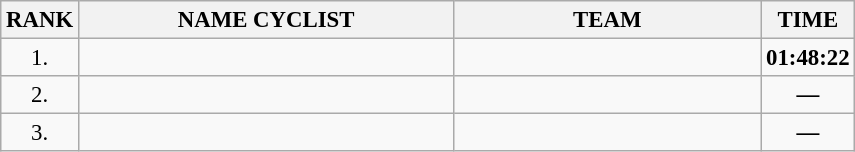<table class="wikitable" style="font-size:95%;">
<tr>
<th>RANK</th>
<th align="left" style="width: 16em">NAME CYCLIST</th>
<th align="left" style="width: 13em">TEAM</th>
<th>TIME</th>
</tr>
<tr>
<td align="center">1.</td>
<td></td>
<td></td>
<td align="center"><strong>01:48:22</strong></td>
</tr>
<tr>
<td align="center">2.</td>
<td></td>
<td></td>
<td align="center"><strong>—</strong></td>
</tr>
<tr>
<td align="center">3.</td>
<td></td>
<td></td>
<td align="center"><strong>—</strong></td>
</tr>
</table>
